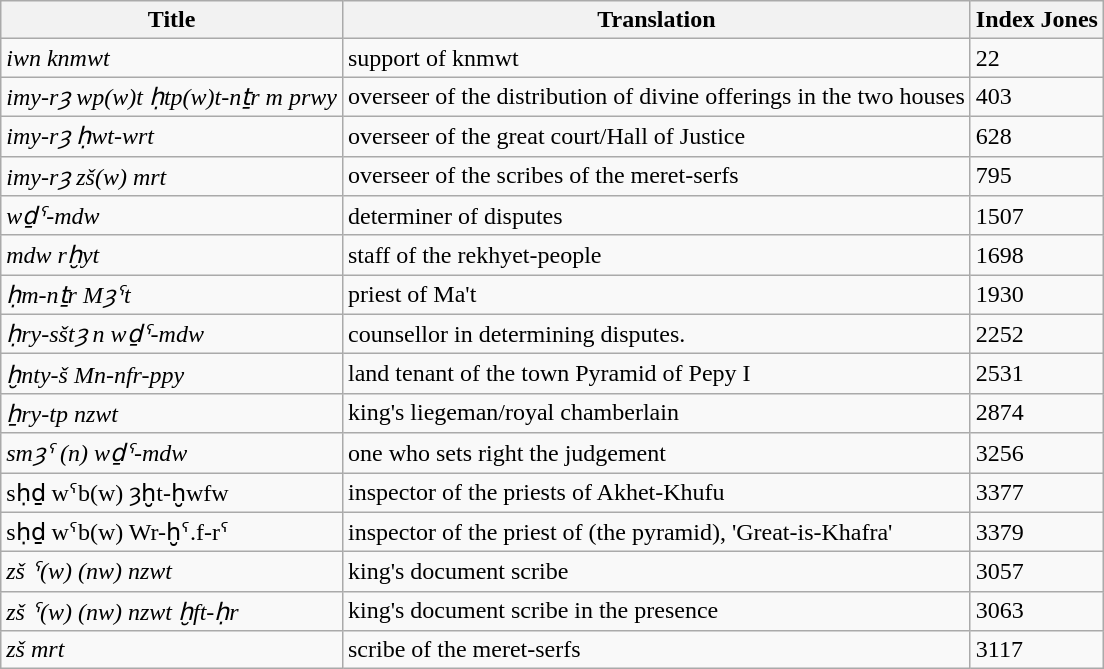<table class="wikitable">
<tr>
<th>Title</th>
<th>Translation</th>
<th>Index Jones</th>
</tr>
<tr>
<td><em>iwn knmwt</em></td>
<td>support of knmwt</td>
<td>22</td>
</tr>
<tr>
<td><em>imy-rȝ wp(w)t ḥtp(w)t-nṯr m prwy</em></td>
<td>overseer of the distribution of divine offerings in the two houses</td>
<td>403</td>
</tr>
<tr>
<td><em>imy-rȝ ḥwt-wrt</em></td>
<td>overseer of the great court/Hall of Justice</td>
<td>628</td>
</tr>
<tr>
<td><em>imy-rȝ zš(w) mrt</em></td>
<td>overseer of the scribes of the meret-serfs</td>
<td>795</td>
</tr>
<tr>
<td><em>wḏˁ-mdw</em></td>
<td>determiner of disputes</td>
<td>1507</td>
</tr>
<tr>
<td><em>mdw rḫyt</em></td>
<td>staff of the rekhyet-people</td>
<td>1698</td>
</tr>
<tr>
<td><em>ḥm-nṯr Mȝˁt</em></td>
<td>priest of Ma't</td>
<td>1930</td>
</tr>
<tr>
<td><em>ḥry-sštȝ n wḏˁ-mdw</em></td>
<td>counsellor in determining disputes.</td>
<td>2252</td>
</tr>
<tr>
<td><em>ḫnty-š Mn-nfr-ppy</em></td>
<td>land tenant of the town Pyramid of Pepy I</td>
<td>2531</td>
</tr>
<tr>
<td><em>ẖry-tp nzwt</em></td>
<td>king's liegeman/royal chamberlain</td>
<td>2874</td>
</tr>
<tr>
<td><em>smȝˁ (n) wḏˁ-mdw</em></td>
<td>one who sets right the judgement</td>
<td>3256</td>
</tr>
<tr>
<td>sḥḏ wˁb(w) ȝḫt-ḫwfw</td>
<td>inspector of the priests of Akhet-Khufu</td>
<td>3377</td>
</tr>
<tr>
<td>sḥḏ wˁb(w) Wr-ḫˁ.f-rˁ</td>
<td>inspector of the priest of (the pyramid), 'Great-is-Khafra'</td>
<td>3379</td>
</tr>
<tr>
<td><em>zš ˁ(w) (nw) nzwt</em></td>
<td>king's document scribe</td>
<td>3057</td>
</tr>
<tr>
<td><em>zš ˁ(w) (nw) nzwt ḫft-ḥr</em></td>
<td>king's document scribe in the presence</td>
<td>3063</td>
</tr>
<tr>
<td><em>zš mrt</em></td>
<td>scribe of the meret-serfs</td>
<td>3117</td>
</tr>
</table>
